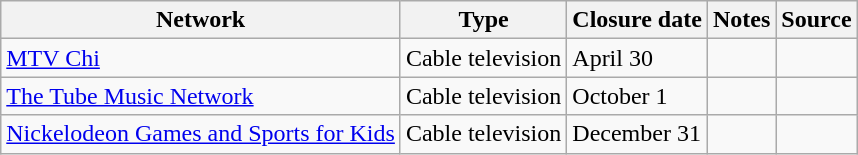<table class="wikitable sortable">
<tr>
<th>Network</th>
<th>Type</th>
<th>Closure date</th>
<th>Notes</th>
<th>Source</th>
</tr>
<tr>
<td><a href='#'>MTV Chi</a></td>
<td>Cable television</td>
<td>April 30</td>
<td></td>
<td></td>
</tr>
<tr>
<td><a href='#'>The Tube Music Network</a></td>
<td>Cable television</td>
<td>October 1</td>
<td></td>
<td></td>
</tr>
<tr>
<td><a href='#'>Nickelodeon Games and Sports for Kids</a></td>
<td>Cable television</td>
<td>December 31</td>
<td></td>
<td></td>
</tr>
</table>
